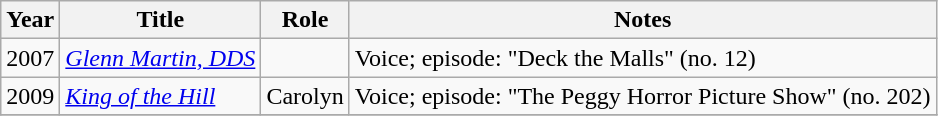<table class="wikitable plainrowheaders sortable">
<tr>
<th scope="col">Year</th>
<th scope="col">Title</th>
<th scope="col">Role</th>
<th scope="col" class="unsortable">Notes</th>
</tr>
<tr>
<td>2007</td>
<td><em><a href='#'>Glenn Martin, DDS</a></em></td>
<td></td>
<td>Voice; episode: "Deck the Malls" (no. 12)</td>
</tr>
<tr>
<td>2009</td>
<td><em><a href='#'>King of the Hill</a></em></td>
<td>Carolyn</td>
<td>Voice; episode: "The Peggy Horror Picture Show" (no. 202)</td>
</tr>
<tr>
</tr>
</table>
